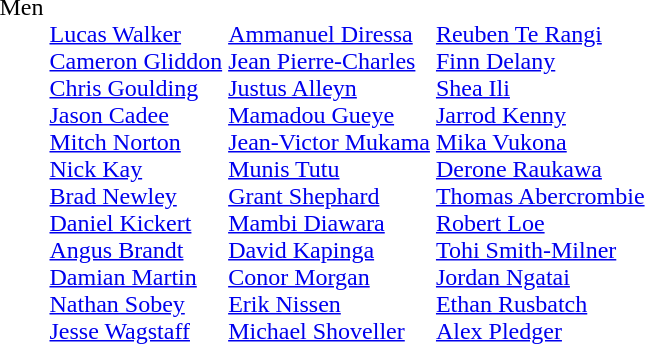<table>
<tr valign="top">
<td>Men<br></td>
<td><strong></strong><br><a href='#'>Lucas Walker</a><br><a href='#'>Cameron Gliddon</a><br><a href='#'>Chris Goulding</a><br><a href='#'>Jason Cadee</a><br><a href='#'>Mitch Norton</a><br><a href='#'>Nick Kay</a><br><a href='#'>Brad Newley</a><br><a href='#'>Daniel Kickert</a><br><a href='#'>Angus Brandt</a><br><a href='#'>Damian Martin</a><br><a href='#'>Nathan Sobey</a><br><a href='#'>Jesse Wagstaff</a></td>
<td><strong></strong><br><a href='#'>Ammanuel Diressa</a><br><a href='#'>Jean Pierre-Charles</a><br><a href='#'>Justus Alleyn</a><br><a href='#'>Mamadou Gueye</a><br><a href='#'>Jean-Victor Mukama</a><br><a href='#'>Munis Tutu</a><br><a href='#'>Grant Shephard</a><br><a href='#'>Mambi Diawara</a><br><a href='#'>David Kapinga</a><br><a href='#'>Conor Morgan</a><br><a href='#'>Erik Nissen</a><br><a href='#'>Michael Shoveller</a></td>
<td><strong></strong><br><a href='#'>Reuben Te Rangi</a><br><a href='#'>Finn Delany</a><br><a href='#'>Shea Ili</a><br><a href='#'>Jarrod Kenny</a><br><a href='#'>Mika Vukona</a><br><a href='#'>Derone Raukawa</a><br><a href='#'>Thomas Abercrombie</a><br><a href='#'>Robert Loe</a><br><a href='#'>Tohi Smith-Milner</a><br><a href='#'>Jordan Ngatai</a><br><a href='#'>Ethan Rusbatch</a><br><a href='#'>Alex Pledger</a></td>
</tr>
</table>
